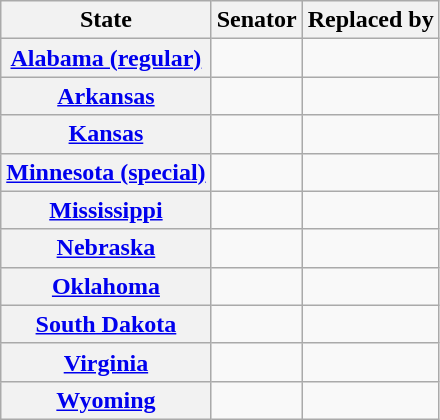<table class="wikitable sortable plainrowheaders">
<tr>
<th scope="col">State</th>
<th scope="col">Senator</th>
<th scope="col">Replaced by</th>
</tr>
<tr>
<th><a href='#'>Alabama (regular)</a></th>
<td></td>
<td></td>
</tr>
<tr>
<th><a href='#'>Arkansas</a></th>
<td></td>
<td></td>
</tr>
<tr>
<th><a href='#'>Kansas</a></th>
<td></td>
<td></td>
</tr>
<tr>
<th><a href='#'>Minnesota (special)</a></th>
<td></td>
<td></td>
</tr>
<tr>
<th><a href='#'>Mississippi</a></th>
<td></td>
<td></td>
</tr>
<tr>
<th><a href='#'>Nebraska</a></th>
<td></td>
<td></td>
</tr>
<tr>
<th><a href='#'>Oklahoma</a></th>
<td></td>
<td></td>
</tr>
<tr>
<th><a href='#'>South Dakota</a></th>
<td></td>
<td></td>
</tr>
<tr>
<th><a href='#'>Virginia</a></th>
<td></td>
<td></td>
</tr>
<tr>
<th><a href='#'>Wyoming</a></th>
<td></td>
<td></td>
</tr>
</table>
